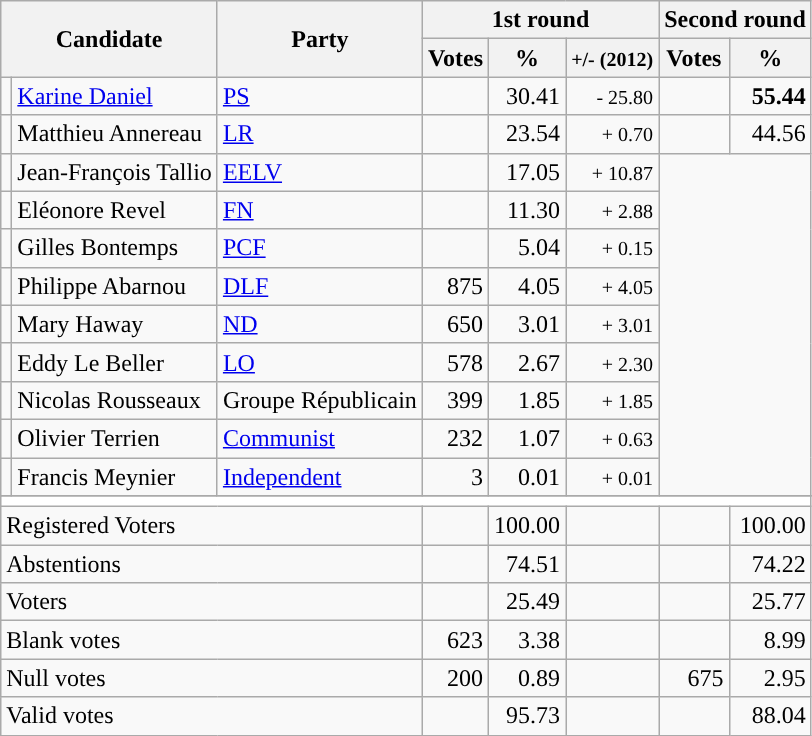<table class="wikitable centre">
<tr>
<th colspan="2" rowspan="2" scope="col">Candidate</th>
<th colspan="1" rowspan="2" scope="col">Party</th>
<th colspan="3" scope="col">1st round</th>
<th colspan="2" scope="col">Second round</th>
</tr>
<tr>
<th scope="col">Votes</th>
<th scope="col">%</th>
<th scope="col"><small>+/- (2012)</small></th>
<th scope="col">Votes</th>
<th scope="col">%</th>
</tr>
<tr>
<td style="color:inherit;background-color:"></td>
<td><a href='#'>Karine Daniel</a></td>
<td><a href='#'>PS</a></td>
<td style="text-align: right"></td>
<td style="text-align: right">30.41</td>
<td style="text-align: right"><small>- 25.80</small></td>
<td style="text-align: right"><strong></strong></td>
<td style="text-align: right"><strong>55.44</strong></td>
</tr>
<tr>
<td style="color:inherit;background-color:"></td>
<td>Matthieu Annereau</td>
<td><a href='#'>LR</a></td>
<td style="text-align: right"></td>
<td style="text-align: right">23.54</td>
<td style="text-align: right"><small>+ 0.70</small></td>
<td style="text-align: right"></td>
<td style="text-align: right">44.56</td>
</tr>
<tr>
<td style="color:inherit;background-color:"></td>
<td>Jean-François Tallio</td>
<td><a href='#'>EELV</a></td>
<td style="text-align: right"></td>
<td style="text-align: right">17.05</td>
<td style="text-align: right"><small>+ 10.87</small></td>
<td colspan="2" rowspan="9" style="text-align: right"></td>
</tr>
<tr>
<td style="color:inherit;background-color:"></td>
<td>Eléonore Revel</td>
<td><a href='#'>FN</a></td>
<td style="text-align: right"></td>
<td style="text-align: right">11.30</td>
<td style="text-align: right"><small>+ 2.88</small></td>
</tr>
<tr>
<td style="color:inherit;background-color:"></td>
<td>Gilles Bontemps</td>
<td><a href='#'>PCF</a></td>
<td style="text-align: right"></td>
<td style="text-align: right">5.04</td>
<td style="text-align: right"><small>+ 0.15</small></td>
</tr>
<tr>
<td style="color:inherit;background-color:"></td>
<td>Philippe Abarnou</td>
<td><a href='#'>DLF</a></td>
<td style="text-align: right">875</td>
<td style="text-align: right">4.05</td>
<td style="text-align: right"><small>+ 4.05</small></td>
</tr>
<tr>
<td style="color:inherit;background-color:"></td>
<td>Mary Haway</td>
<td><a href='#'>ND</a></td>
<td style="text-align: right">650</td>
<td style="text-align: right">3.01</td>
<td style="text-align: right"><small>+ 3.01</small></td>
</tr>
<tr>
<td style="color:inherit;background-color:"></td>
<td>Eddy Le Beller</td>
<td><a href='#'>LO</a></td>
<td style="text-align: right">578</td>
<td style="text-align: right">2.67</td>
<td style="text-align: right"><small>+ 2.30</small></td>
</tr>
<tr>
<td></td>
<td>Nicolas Rousseaux</td>
<td>Groupe Républicain</td>
<td style="text-align: right">399</td>
<td style="text-align: right">1.85</td>
<td style="text-align: right"><small>+ 1.85</small></td>
</tr>
<tr>
<td></td>
<td>Olivier Terrien</td>
<td><a href='#'>Communist</a></td>
<td style="text-align: right">232</td>
<td style="text-align: right">1.07</td>
<td style="text-align: right"><small>+ 0.63</small></td>
</tr>
<tr>
<td></td>
<td>Francis Meynier</td>
<td><a href='#'>Independent</a></td>
<td style="text-align: right">3</td>
<td style="text-align: right">0.01</td>
<td style="text-align: right"><small>+ 0.01</small></td>
</tr>
<tr>
</tr>
<tr bgcolor="white">
<td colspan="8"></td>
</tr>
<tr>
<td colspan="3">Registered Voters</td>
<td style="text-align: right"></td>
<td style="text-align: right">100.00</td>
<td style="text-align: right"></td>
<td style="text-align: right"></td>
<td style="text-align: right">100.00</td>
</tr>
<tr>
<td colspan="3">Abstentions</td>
<td style="text-align: right"></td>
<td style="text-align: right">74.51</td>
<td style="text-align: right"></td>
<td style="text-align: right"></td>
<td style="text-align: right">74.22</td>
</tr>
<tr>
<td colspan="3">Voters</td>
<td style="text-align: right"></td>
<td style="text-align: right">25.49</td>
<td style="text-align: right"></td>
<td style="text-align: right"></td>
<td style="text-align: right">25.77</td>
</tr>
<tr>
<td colspan="3">Blank votes</td>
<td style="text-align: right">623</td>
<td style="text-align: right">3.38</td>
<td style="text-align: right"></td>
<td style="text-align: right"></td>
<td style="text-align: right">8.99</td>
</tr>
<tr>
<td colspan="3">Null votes</td>
<td style="text-align: right">200</td>
<td style="text-align: right">0.89</td>
<td style="text-align: right"></td>
<td style="text-align: right">675</td>
<td style="text-align: right">2.95</td>
</tr>
<tr>
<td colspan="3">Valid votes</td>
<td style="text-align: right"></td>
<td style="text-align: right">95.73</td>
<td style="text-align: right"></td>
<td style="text-align: right"></td>
<td style="text-align: right">88.04</td>
</tr>
</table>
